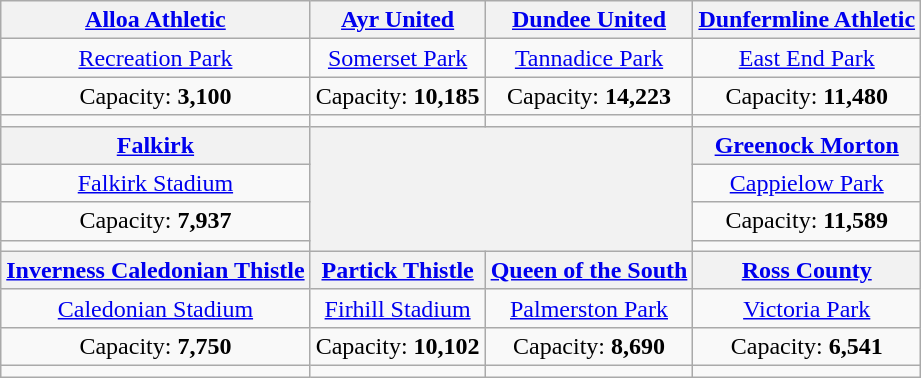<table class="wikitable" style="text-align:center">
<tr>
<th><a href='#'>Alloa Athletic</a></th>
<th><a href='#'>Ayr United</a></th>
<th><a href='#'>Dundee United</a></th>
<th><a href='#'>Dunfermline Athletic</a></th>
</tr>
<tr>
<td><a href='#'>Recreation Park</a></td>
<td><a href='#'>Somerset Park</a></td>
<td><a href='#'>Tannadice Park</a></td>
<td><a href='#'>East End Park</a></td>
</tr>
<tr>
<td>Capacity: <strong>3,100</strong></td>
<td>Capacity: <strong>10,185</strong></td>
<td>Capacity: <strong>14,223</strong></td>
<td>Capacity: <strong>11,480</strong></td>
</tr>
<tr>
<td></td>
<td></td>
<td></td>
<td></td>
</tr>
<tr>
<th><a href='#'>Falkirk</a></th>
<th colspan=2 rowspan=4><br></th>
<th><a href='#'>Greenock Morton</a></th>
</tr>
<tr>
<td><a href='#'>Falkirk Stadium</a></td>
<td><a href='#'>Cappielow Park</a></td>
</tr>
<tr>
<td>Capacity: <strong>7,937</strong></td>
<td>Capacity: <strong>11,589</strong></td>
</tr>
<tr>
<td></td>
<td></td>
</tr>
<tr>
<th><a href='#'>Inverness Caledonian Thistle</a></th>
<th><a href='#'>Partick Thistle</a></th>
<th><a href='#'>Queen of the South</a></th>
<th><a href='#'>Ross County</a></th>
</tr>
<tr>
<td><a href='#'>Caledonian Stadium</a></td>
<td><a href='#'>Firhill Stadium</a></td>
<td><a href='#'>Palmerston Park</a></td>
<td><a href='#'>Victoria Park</a></td>
</tr>
<tr>
<td>Capacity: <strong>7,750</strong></td>
<td>Capacity: <strong>10,102</strong></td>
<td>Capacity: <strong>8,690</strong></td>
<td>Capacity: <strong>6,541</strong></td>
</tr>
<tr>
<td></td>
<td></td>
<td></td>
<td></td>
</tr>
</table>
